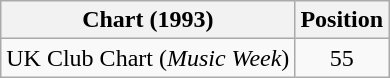<table class="wikitable">
<tr>
<th>Chart (1993)</th>
<th>Position</th>
</tr>
<tr>
<td>UK Club Chart (<em>Music Week</em>)</td>
<td style="text-align:center;">55</td>
</tr>
</table>
